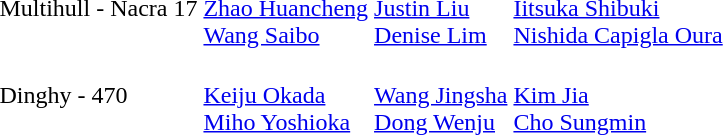<table>
<tr>
<td>Multihull - Nacra 17<br></td>
<td><br><a href='#'>Zhao Huancheng</a><br><a href='#'>Wang Saibo</a></td>
<td><br><a href='#'>Justin Liu</a><br><a href='#'>Denise Lim</a></td>
<td><br><a href='#'>Iitsuka Shibuki</a><br><a href='#'>Nishida Capigla Oura</a></td>
</tr>
<tr>
<td>Dinghy - 470<br></td>
<td><br><a href='#'>Keiju Okada</a><br><a href='#'>Miho Yoshioka</a></td>
<td><br><a href='#'>Wang Jingsha</a><br><a href='#'>Dong Wenju</a></td>
<td><br><a href='#'>Kim Jia</a><br><a href='#'>Cho Sungmin</a></td>
</tr>
</table>
